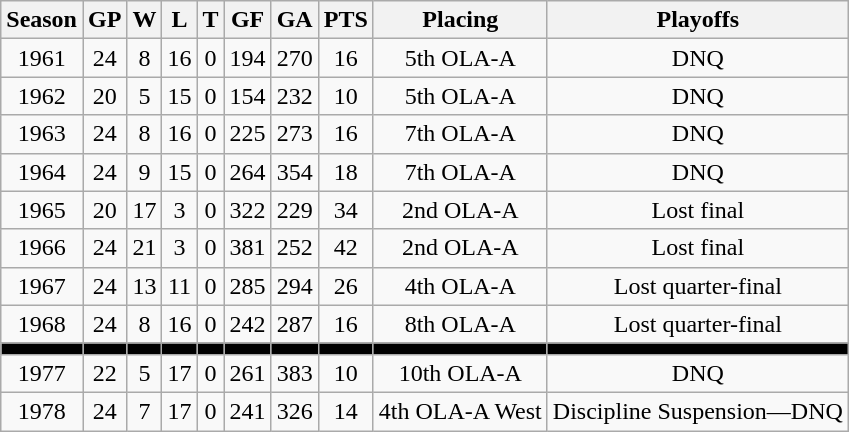<table class="wikitable" style="text-align:center">
<tr>
<th>Season</th>
<th>GP</th>
<th>W</th>
<th>L</th>
<th>T</th>
<th>GF</th>
<th>GA</th>
<th>PTS</th>
<th>Placing</th>
<th>Playoffs</th>
</tr>
<tr>
<td>1961</td>
<td>24</td>
<td>8</td>
<td>16</td>
<td>0</td>
<td>194</td>
<td>270</td>
<td>16</td>
<td>5th OLA-A</td>
<td>DNQ</td>
</tr>
<tr>
<td>1962</td>
<td>20</td>
<td>5</td>
<td>15</td>
<td>0</td>
<td>154</td>
<td>232</td>
<td>10</td>
<td>5th OLA-A</td>
<td>DNQ</td>
</tr>
<tr>
<td>1963</td>
<td>24</td>
<td>8</td>
<td>16</td>
<td>0</td>
<td>225</td>
<td>273</td>
<td>16</td>
<td>7th OLA-A</td>
<td>DNQ</td>
</tr>
<tr>
<td>1964</td>
<td>24</td>
<td>9</td>
<td>15</td>
<td>0</td>
<td>264</td>
<td>354</td>
<td>18</td>
<td>7th OLA-A</td>
<td>DNQ</td>
</tr>
<tr>
<td>1965</td>
<td>20</td>
<td>17</td>
<td>3</td>
<td>0</td>
<td>322</td>
<td>229</td>
<td>34</td>
<td>2nd OLA-A</td>
<td>Lost final</td>
</tr>
<tr>
<td>1966</td>
<td>24</td>
<td>21</td>
<td>3</td>
<td>0</td>
<td>381</td>
<td>252</td>
<td>42</td>
<td>2nd OLA-A</td>
<td>Lost final</td>
</tr>
<tr>
<td>1967</td>
<td>24</td>
<td>13</td>
<td>11</td>
<td>0</td>
<td>285</td>
<td>294</td>
<td>26</td>
<td>4th OLA-A</td>
<td>Lost quarter-final</td>
</tr>
<tr>
<td>1968</td>
<td>24</td>
<td>8</td>
<td>16</td>
<td>0</td>
<td>242</td>
<td>287</td>
<td>16</td>
<td>8th OLA-A</td>
<td>Lost quarter-final</td>
</tr>
<tr bgcolor="#000000">
<td></td>
<td></td>
<td></td>
<td></td>
<td></td>
<td></td>
<td></td>
<td></td>
<td></td>
<td></td>
</tr>
<tr>
<td>1977</td>
<td>22</td>
<td>5</td>
<td>17</td>
<td>0</td>
<td>261</td>
<td>383</td>
<td>10</td>
<td>10th OLA-A</td>
<td>DNQ</td>
</tr>
<tr>
<td>1978</td>
<td>24</td>
<td>7</td>
<td>17</td>
<td>0</td>
<td>241</td>
<td>326</td>
<td>14</td>
<td>4th OLA-A West</td>
<td>Discipline Suspension—DNQ</td>
</tr>
</table>
